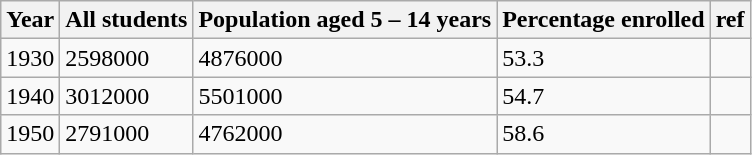<table class="wikitable sortable">
<tr>
<th>Year</th>
<th>All students</th>
<th>Population aged 5 – 14 years</th>
<th>Percentage enrolled</th>
<th>ref</th>
</tr>
<tr>
<td>1930</td>
<td>2598000</td>
<td>4876000</td>
<td>53.3</td>
<td></td>
</tr>
<tr>
<td>1940</td>
<td>3012000</td>
<td>5501000</td>
<td>54.7</td>
<td></td>
</tr>
<tr>
<td>1950</td>
<td>2791000</td>
<td>4762000</td>
<td>58.6</td>
<td></td>
</tr>
</table>
